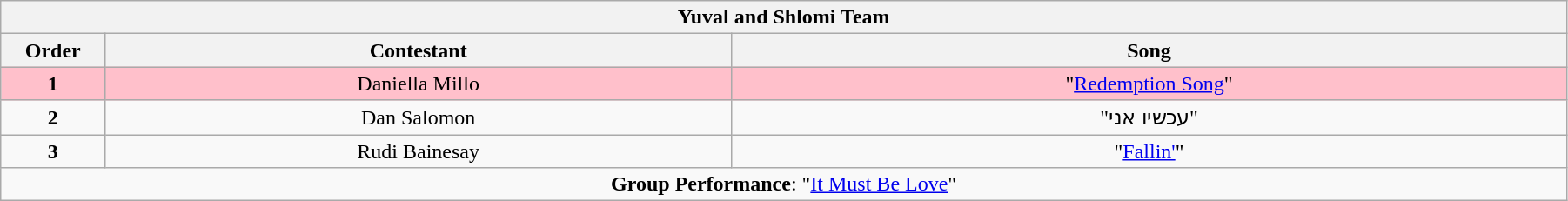<table class="wikitable" style="text-align: center; width:95%;">
<tr>
<th colspan=3>Yuval and Shlomi Team</th>
</tr>
<tr>
<th width="5%">Order</th>
<th width="30%">Contestant</th>
<th width="40%">Song</th>
</tr>
<tr>
<td bgcolor="pink" align="center"><strong>1</strong></td>
<td bgcolor="pink">Daniella Millo</td>
<td bgcolor="pink">"<a href='#'>Redemption Song</a>"</td>
</tr>
<tr>
<td align="center"><strong>2</strong></td>
<td>Dan Salomon</td>
<td>"עכשיו אני"</td>
</tr>
<tr>
<td align="center"><strong>3</strong></td>
<td>Rudi Bainesay</td>
<td>"<a href='#'>Fallin'</a>"</td>
</tr>
<tr>
<td colspan=3><strong>Group Performance</strong>: "<a href='#'>It Must Be Love</a>"</td>
</tr>
</table>
